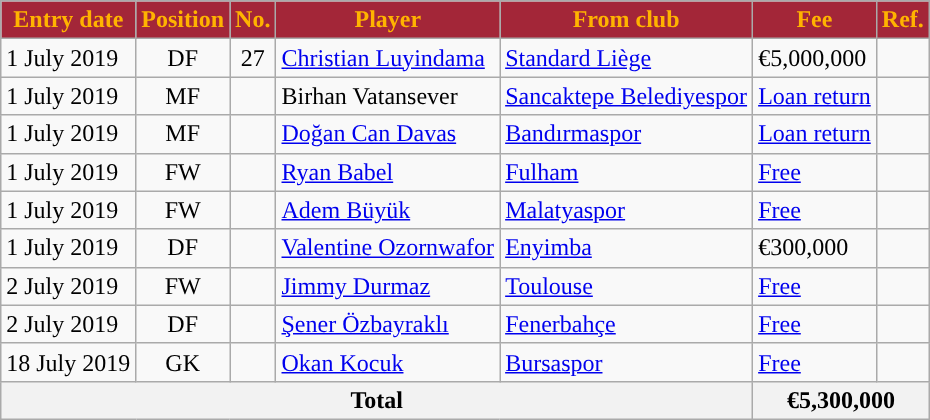<table class="wikitable sortable">
<tr>
<th style="background:#a32638; color:#ffb300; ">Entry date</th>
<th style="background:#a32638; color:#ffb300; ">Position</th>
<th style="background:#a32638; color:#ffb300; ">No.</th>
<th style="background:#a32638; color:#ffb300; ">Player</th>
<th style="background:#a32638; color:#ffb300; ">From club</th>
<th style="background:#a32638; color:#ffb300; ">Fee</th>
<th style="background:#a32638; color:#ffb300; ">Ref.</th>
</tr>
<tr>
<td>1 July 2019</td>
<td style="text-align:center;">DF</td>
<td style="text-align:center;">27</td>
<td style="text-align:left;"> <a href='#'>Christian Luyindama</a></td>
<td style="text-align:left;"> <a href='#'>Standard Liège</a></td>
<td>€5,000,000</td>
<td></td>
</tr>
<tr>
<td>1 July 2019</td>
<td style="text-align:center;">MF</td>
<td style="text-align:center;"></td>
<td style="text-align:left;"> Birhan Vatansever</td>
<td style="text-align:left;"> <a href='#'>Sancaktepe Belediyespor</a></td>
<td><a href='#'>Loan return</a></td>
<td></td>
</tr>
<tr>
<td>1 July 2019</td>
<td style="text-align:center;">MF</td>
<td style="text-align:center;"></td>
<td style="text-align:left;"> <a href='#'>Doğan Can Davas</a></td>
<td style="text-align:left;"> <a href='#'>Bandırmaspor</a></td>
<td><a href='#'>Loan return</a></td>
<td></td>
</tr>
<tr>
<td>1 July 2019</td>
<td style="text-align:center;">FW</td>
<td style="text-align:center;"></td>
<td style="text-align:left;"> <a href='#'>Ryan Babel</a></td>
<td style="text-align:left;"> <a href='#'>Fulham</a></td>
<td><a href='#'>Free</a></td>
<td></td>
</tr>
<tr>
<td>1 July 2019</td>
<td style="text-align:center;">FW</td>
<td style="text-align:center;"></td>
<td style="text-align:left;"> <a href='#'>Adem Büyük</a></td>
<td style="text-align:left;"> <a href='#'>Malatyaspor</a></td>
<td><a href='#'>Free</a></td>
<td></td>
</tr>
<tr>
<td>1 July 2019</td>
<td style="text-align:center;">DF</td>
<td style="text-align:center;"></td>
<td style="text-align:left;"> <a href='#'>Valentine Ozornwafor</a></td>
<td style="text-align:left;"> <a href='#'>Enyimba</a></td>
<td>€300,000</td>
<td></td>
</tr>
<tr>
<td>2 July 2019</td>
<td style="text-align:center;">FW</td>
<td style="text-align:center;"></td>
<td style="text-align:left;"> <a href='#'>Jimmy Durmaz</a></td>
<td style="text-align:left;"> <a href='#'>Toulouse</a></td>
<td><a href='#'>Free</a></td>
<td></td>
</tr>
<tr>
<td>2 July 2019</td>
<td style="text-align:center;">DF</td>
<td style="text-align:center;"></td>
<td style="text-align:left;"> <a href='#'>Şener Özbayraklı</a></td>
<td style="text-align:left;"> <a href='#'>Fenerbahçe</a></td>
<td><a href='#'>Free</a></td>
<td></td>
</tr>
<tr>
<td>18 July 2019</td>
<td style="text-align:center;">GK</td>
<td style="text-align:center;"></td>
<td style="text-align:left;"> <a href='#'>Okan Kocuk</a></td>
<td style="text-align:left;"> <a href='#'>Bursaspor</a></td>
<td><a href='#'>Free</a></td>
<td></td>
</tr>
<tr>
<th colspan="5">Total</th>
<th colspan="2"> €5,300,000</th>
</tr>
</table>
